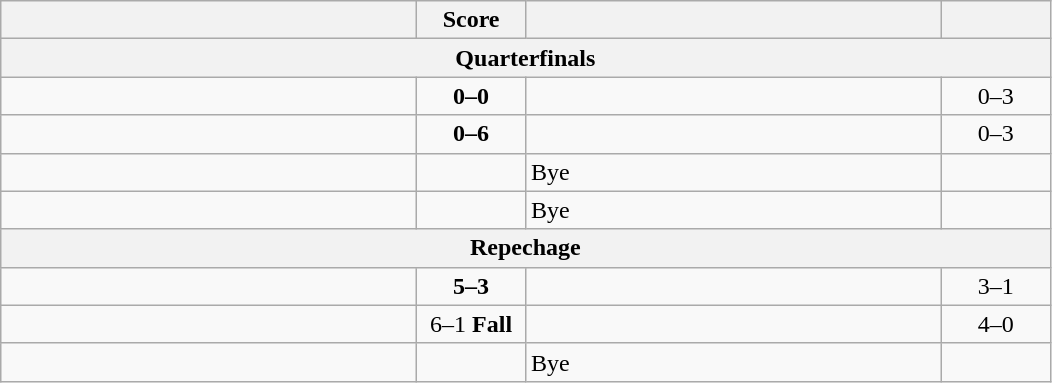<table class="wikitable" style="text-align: left;">
<tr>
<th align="right" width="270"></th>
<th width="65">Score</th>
<th align="left" width="270"></th>
<th width="65"></th>
</tr>
<tr>
<th colspan=4>Quarterfinals</th>
</tr>
<tr>
<td></td>
<td align="center"><strong>0–0</strong></td>
<td><strong></strong></td>
<td align=center>0–3 <strong></strong></td>
</tr>
<tr>
<td></td>
<td align="center"><strong>0–6</strong></td>
<td><strong></strong></td>
<td align=center>0–3 <strong></strong></td>
</tr>
<tr>
<td><strong></strong></td>
<td></td>
<td>Bye</td>
<td></td>
</tr>
<tr>
<td><strong></strong></td>
<td></td>
<td>Bye</td>
<td></td>
</tr>
<tr>
<th colspan=4>Repechage</th>
</tr>
<tr>
<td><strong></strong></td>
<td align="center"><strong>5–3</strong></td>
<td></td>
<td align=center>3–1 <strong></strong></td>
</tr>
<tr>
<td><strong></strong></td>
<td align="center">6–1 <strong>Fall</strong></td>
<td></td>
<td align=center>4–0 <strong></strong></td>
</tr>
<tr>
<td><strong></strong></td>
<td></td>
<td>Bye</td>
<td></td>
</tr>
</table>
